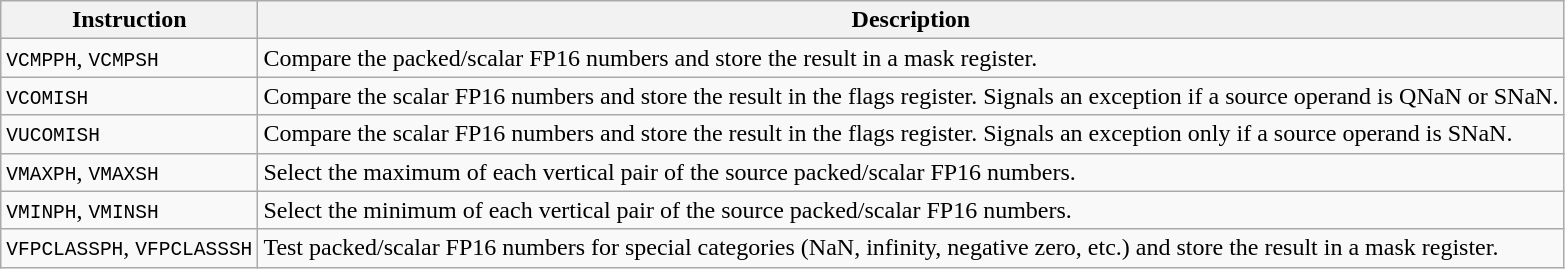<table class="wikitable">
<tr>
<th scope="col">Instruction</th>
<th scope="col">Description</th>
</tr>
<tr>
<td><code>VCMPPH</code>, <code>VCMPSH</code></td>
<td>Compare the packed/scalar FP16 numbers and store the result in a mask register.</td>
</tr>
<tr>
<td><code>VCOMISH</code></td>
<td>Compare the scalar FP16 numbers and store the result in the flags register. Signals an exception if a source operand is QNaN or SNaN.</td>
</tr>
<tr>
<td><code>VUCOMISH</code></td>
<td>Compare the scalar FP16 numbers and store the result in the flags register. Signals an exception only if a source operand is SNaN.</td>
</tr>
<tr>
<td><code>VMAXPH</code>, <code>VMAXSH</code></td>
<td>Select the maximum of each vertical pair of the source packed/scalar FP16 numbers.</td>
</tr>
<tr>
<td><code>VMINPH</code>, <code>VMINSH</code></td>
<td>Select the minimum of each vertical pair of the source packed/scalar FP16 numbers.</td>
</tr>
<tr>
<td><code>VFPCLASSPH</code>, <code>VFPCLASSSH</code></td>
<td>Test packed/scalar FP16 numbers for special categories (NaN, infinity, negative zero, etc.) and store the result in a mask register.</td>
</tr>
</table>
